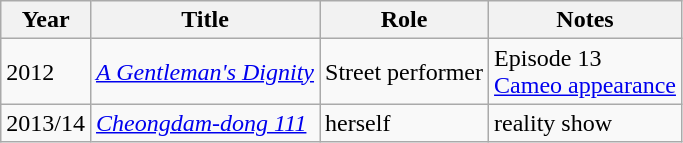<table class="wikitable sortable">
<tr>
<th>Year</th>
<th>Title</th>
<th>Role</th>
<th class="unsortable">Notes</th>
</tr>
<tr>
<td>2012</td>
<td><em><a href='#'>A Gentleman's Dignity</a></em></td>
<td>Street performer</td>
<td>Episode 13<br><a href='#'>Cameo appearance</a></td>
</tr>
<tr>
<td>2013/14</td>
<td><em><a href='#'>Cheongdam-dong 111</a></em></td>
<td>herself</td>
<td>reality show</td>
</tr>
</table>
